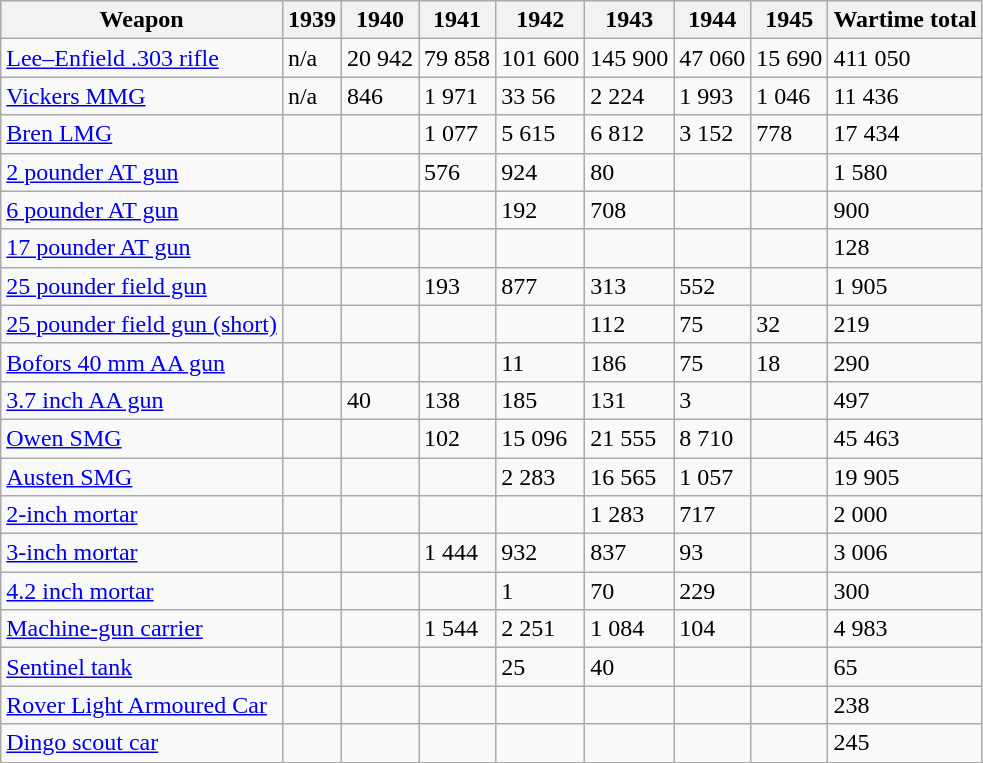<table class="wikitable">
<tr>
<th>Weapon</th>
<th>1939</th>
<th>1940</th>
<th>1941</th>
<th>1942</th>
<th>1943</th>
<th>1944</th>
<th>1945</th>
<th>Wartime total</th>
</tr>
<tr --->
<td><a href='#'>Lee–Enfield .303 rifle</a></td>
<td>n/a</td>
<td>20 942</td>
<td>79 858</td>
<td>101 600</td>
<td>145 900</td>
<td>47 060</td>
<td>15 690</td>
<td>411 050</td>
</tr>
<tr --->
<td><a href='#'>Vickers MMG</a></td>
<td>n/a</td>
<td>846</td>
<td>1 971</td>
<td>33 56</td>
<td>2 224</td>
<td>1 993</td>
<td>1 046</td>
<td>11 436</td>
</tr>
<tr --->
<td><a href='#'>Bren LMG</a></td>
<td></td>
<td></td>
<td>1 077</td>
<td>5 615</td>
<td>6 812</td>
<td>3 152</td>
<td>778</td>
<td>17 434</td>
</tr>
<tr --->
<td><a href='#'>2 pounder AT gun</a></td>
<td></td>
<td></td>
<td>576</td>
<td>924</td>
<td>80</td>
<td></td>
<td></td>
<td>1 580</td>
</tr>
<tr --->
<td><a href='#'>6 pounder AT gun</a></td>
<td></td>
<td></td>
<td></td>
<td>192</td>
<td>708</td>
<td></td>
<td></td>
<td>900</td>
</tr>
<tr --->
<td><a href='#'>17 pounder AT gun</a></td>
<td></td>
<td></td>
<td></td>
<td></td>
<td></td>
<td></td>
<td></td>
<td>128</td>
</tr>
<tr --->
<td><a href='#'>25 pounder field gun</a></td>
<td></td>
<td></td>
<td>193</td>
<td>877</td>
<td>313</td>
<td>552</td>
<td></td>
<td>1 905</td>
</tr>
<tr --->
<td><a href='#'>25 pounder field gun (short)</a></td>
<td></td>
<td></td>
<td></td>
<td></td>
<td>112</td>
<td>75</td>
<td>32</td>
<td>219</td>
</tr>
<tr --->
<td><a href='#'>Bofors 40 mm AA gun</a></td>
<td></td>
<td></td>
<td></td>
<td>11</td>
<td>186</td>
<td>75</td>
<td>18</td>
<td>290</td>
</tr>
<tr --->
<td><a href='#'>3.7 inch AA gun</a></td>
<td></td>
<td>40</td>
<td>138</td>
<td>185</td>
<td>131</td>
<td>3</td>
<td></td>
<td>497</td>
</tr>
<tr --->
<td><a href='#'>Owen SMG</a></td>
<td></td>
<td></td>
<td>102</td>
<td>15 096</td>
<td>21 555</td>
<td>8 710</td>
<td></td>
<td>45 463</td>
</tr>
<tr --->
<td><a href='#'>Austen SMG</a></td>
<td></td>
<td></td>
<td></td>
<td>2 283</td>
<td>16 565</td>
<td>1 057</td>
<td></td>
<td>19 905</td>
</tr>
<tr --->
<td><a href='#'>2-inch mortar</a></td>
<td></td>
<td></td>
<td></td>
<td></td>
<td>1 283</td>
<td>717</td>
<td></td>
<td>2 000</td>
</tr>
<tr --->
<td><a href='#'>3-inch mortar</a></td>
<td></td>
<td></td>
<td>1 444</td>
<td>932</td>
<td>837</td>
<td>93</td>
<td></td>
<td>3 006</td>
</tr>
<tr --->
<td><a href='#'>4.2 inch mortar</a></td>
<td></td>
<td></td>
<td></td>
<td>1</td>
<td>70</td>
<td>229</td>
<td></td>
<td>300</td>
</tr>
<tr --->
<td><a href='#'>Machine-gun carrier</a></td>
<td></td>
<td></td>
<td>1 544</td>
<td>2 251</td>
<td>1 084</td>
<td>104</td>
<td></td>
<td>4 983</td>
</tr>
<tr --->
<td><a href='#'>Sentinel tank</a></td>
<td></td>
<td></td>
<td></td>
<td>25</td>
<td>40</td>
<td></td>
<td></td>
<td>65</td>
</tr>
<tr --->
<td><a href='#'>Rover Light Armoured Car</a></td>
<td></td>
<td></td>
<td></td>
<td></td>
<td></td>
<td></td>
<td></td>
<td>238</td>
</tr>
<tr --->
<td><a href='#'>Dingo scout car</a></td>
<td></td>
<td></td>
<td></td>
<td></td>
<td></td>
<td></td>
<td></td>
<td>245</td>
</tr>
<tr --->
</tr>
</table>
